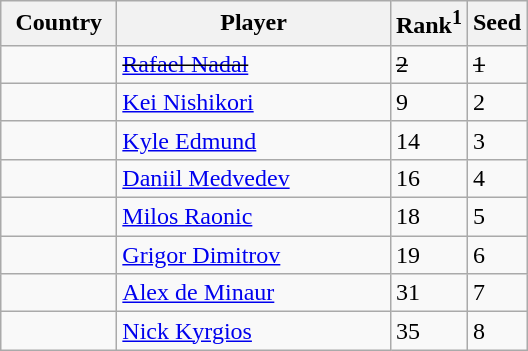<table class="sortable wikitable">
<tr>
<th width=70>Country</th>
<th width=175>Player</th>
<th>Rank<sup>1</sup></th>
<th>Seed</th>
</tr>
<tr>
<td><s></s></td>
<td><s><a href='#'>Rafael Nadal</a></s></td>
<td><s>2</s></td>
<td><s>1</s></td>
</tr>
<tr>
<td></td>
<td><a href='#'>Kei Nishikori</a></td>
<td>9</td>
<td>2</td>
</tr>
<tr>
<td></td>
<td><a href='#'>Kyle Edmund</a></td>
<td>14</td>
<td>3</td>
</tr>
<tr>
<td></td>
<td><a href='#'>Daniil Medvedev</a></td>
<td>16</td>
<td>4</td>
</tr>
<tr>
<td></td>
<td><a href='#'>Milos Raonic</a></td>
<td>18</td>
<td>5</td>
</tr>
<tr>
<td></td>
<td><a href='#'>Grigor Dimitrov</a></td>
<td>19</td>
<td>6</td>
</tr>
<tr>
<td></td>
<td><a href='#'>Alex de Minaur</a></td>
<td>31</td>
<td>7</td>
</tr>
<tr>
<td></td>
<td><a href='#'>Nick Kyrgios</a></td>
<td>35</td>
<td>8</td>
</tr>
</table>
